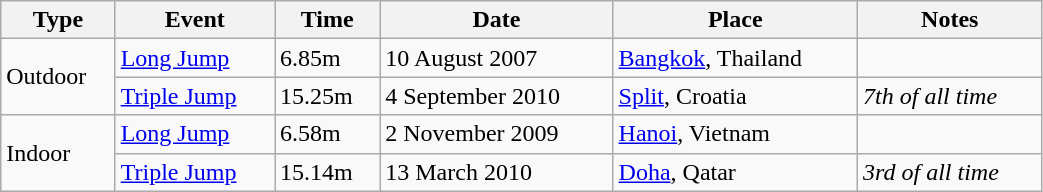<table class="wikitable" width=55%>
<tr>
<th>Type</th>
<th>Event</th>
<th>Time</th>
<th>Date</th>
<th>Place</th>
<th>Notes</th>
</tr>
<tr>
<td rowspan=2>Outdoor</td>
<td><a href='#'>Long Jump</a></td>
<td>6.85m</td>
<td>10 August 2007</td>
<td><a href='#'>Bangkok</a>, Thailand</td>
<td></td>
</tr>
<tr>
<td><a href='#'>Triple Jump</a></td>
<td>15.25m</td>
<td>4 September 2010</td>
<td><a href='#'>Split</a>, Croatia</td>
<td><em>7th of all time</em></td>
</tr>
<tr>
<td rowspan=2>Indoor</td>
<td><a href='#'>Long Jump</a></td>
<td>6.58m</td>
<td>2 November 2009</td>
<td><a href='#'>Hanoi</a>, Vietnam</td>
<td></td>
</tr>
<tr>
<td><a href='#'>Triple Jump</a></td>
<td>15.14m</td>
<td>13 March 2010</td>
<td><a href='#'>Doha</a>, Qatar</td>
<td><em>3rd of all time</em></td>
</tr>
</table>
